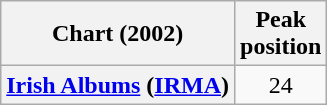<table class="wikitable plainrowheaders">
<tr>
<th scope="col">Chart (2002)</th>
<th scope="col">Peak<br>position</th>
</tr>
<tr>
<th scope="row"><a href='#'>Irish Albums</a> (<a href='#'>IRMA</a>)</th>
<td align="center">24</td>
</tr>
</table>
